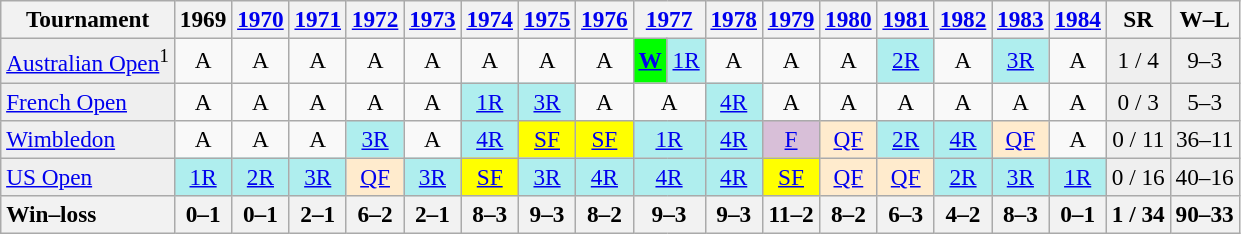<table class=wikitable style=text-align:center;font-size:97%>
<tr>
<th>Tournament</th>
<th>1969</th>
<th><a href='#'>1970</a></th>
<th><a href='#'>1971</a></th>
<th><a href='#'>1972</a></th>
<th><a href='#'>1973</a></th>
<th><a href='#'>1974</a></th>
<th><a href='#'>1975</a></th>
<th><a href='#'>1976</a></th>
<th colspan=2><a href='#'>1977</a></th>
<th><a href='#'>1978</a></th>
<th><a href='#'>1979</a></th>
<th><a href='#'>1980</a></th>
<th><a href='#'>1981</a></th>
<th><a href='#'>1982</a></th>
<th><a href='#'>1983</a></th>
<th><a href='#'>1984</a></th>
<th>SR</th>
<th>W–L</th>
</tr>
<tr>
<td bgcolor=#EFEFEF align=left><a href='#'>Australian Open</a><sup>1</sup></td>
<td>A</td>
<td>A</td>
<td>A</td>
<td>A</td>
<td>A</td>
<td>A</td>
<td>A</td>
<td>A</td>
<td bgcolor=lime><a href='#'><strong>W</strong></a></td>
<td bgcolor=#afeeee><a href='#'>1R</a></td>
<td>A</td>
<td>A</td>
<td>A</td>
<td bgcolor=#afeeee><a href='#'>2R</a></td>
<td>A</td>
<td bgcolor=#afeeee><a href='#'>3R</a></td>
<td>A</td>
<td bgcolor=#EFEFEF>1 / 4</td>
<td bgcolor=#EFEFEF>9–3</td>
</tr>
<tr>
<td bgcolor=#EFEFEF align=left><a href='#'>French Open</a></td>
<td>A</td>
<td>A</td>
<td>A</td>
<td>A</td>
<td>A</td>
<td bgcolor=#afeeee><a href='#'>1R</a></td>
<td bgcolor=#afeeee><a href='#'>3R</a></td>
<td>A</td>
<td colspan=2>A</td>
<td bgcolor=#afeeee><a href='#'>4R</a></td>
<td>A</td>
<td>A</td>
<td>A</td>
<td>A</td>
<td>A</td>
<td>A</td>
<td bgcolor=#EFEFEF>0 / 3</td>
<td bgcolor=#EFEFEF>5–3</td>
</tr>
<tr>
<td bgcolor=#EFEFEF align=left><a href='#'>Wimbledon</a></td>
<td>A</td>
<td>A</td>
<td>A</td>
<td bgcolor=#afeeee><a href='#'>3R</a></td>
<td>A</td>
<td bgcolor=#afeeee><a href='#'>4R</a></td>
<td bgcolor=yellow><a href='#'>SF</a></td>
<td bgcolor=yellow><a href='#'>SF</a></td>
<td colspan=2 bgcolor=#afeeee><a href='#'>1R</a></td>
<td bgcolor=#afeeee><a href='#'>4R</a></td>
<td bgcolor=thistle><a href='#'>F</a></td>
<td bgcolor=#ffebcd><a href='#'>QF</a></td>
<td bgcolor=#afeeee><a href='#'>2R</a></td>
<td bgcolor=#afeeee><a href='#'>4R</a></td>
<td bgcolor=#ffebcd><a href='#'>QF</a></td>
<td>A</td>
<td bgcolor=#EFEFEF>0 / 11</td>
<td bgcolor=#EFEFEF>36–11</td>
</tr>
<tr>
<td bgcolor=#EFEFEF align=left><a href='#'>US Open</a></td>
<td bgcolor=#afeeee><a href='#'>1R</a></td>
<td bgcolor=#afeeee><a href='#'>2R</a></td>
<td bgcolor=#afeeee><a href='#'>3R</a></td>
<td bgcolor=#ffebcd><a href='#'>QF</a></td>
<td bgcolor=#afeeee><a href='#'>3R</a></td>
<td bgcolor=yellow><a href='#'>SF</a></td>
<td bgcolor=#afeeee><a href='#'>3R</a></td>
<td bgcolor=#afeeee><a href='#'>4R</a></td>
<td colspan=2 bgcolor=#afeeee><a href='#'>4R</a></td>
<td bgcolor=#afeeee><a href='#'>4R</a></td>
<td bgcolor=yellow><a href='#'>SF</a></td>
<td bgcolor=#ffebcd><a href='#'>QF</a></td>
<td bgcolor=#ffebcd><a href='#'>QF</a></td>
<td bgcolor=#afeeee><a href='#'>2R</a></td>
<td bgcolor=#afeeee><a href='#'>3R</a></td>
<td bgcolor=#afeeee><a href='#'>1R</a></td>
<td bgcolor=#EFEFEF>0 / 16</td>
<td bgcolor=#EFEFEF>40–16</td>
</tr>
<tr>
<th style=text-align:left>Win–loss</th>
<th>0–1</th>
<th>0–1</th>
<th>2–1</th>
<th>6–2</th>
<th>2–1</th>
<th>8–3</th>
<th>9–3</th>
<th>8–2</th>
<th colspan=2>9–3</th>
<th>9–3</th>
<th>11–2</th>
<th>8–2</th>
<th>6–3</th>
<th>4–2</th>
<th>8–3</th>
<th>0–1</th>
<th>1 / 34</th>
<th>90–33</th>
</tr>
</table>
